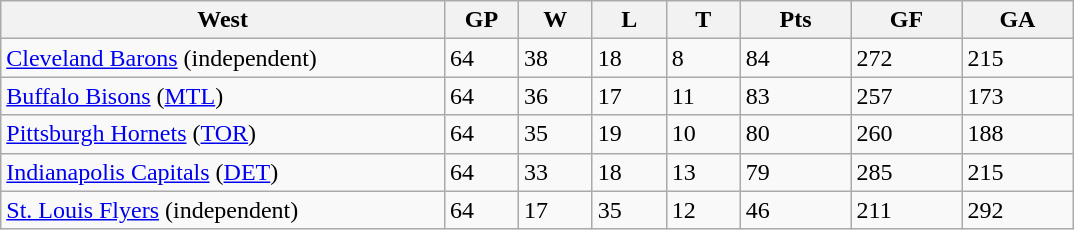<table class="wikitable">
<tr>
<th bgcolor="#DDDDFF" width="30%">West</th>
<th bgcolor="#DDDDFF" width="5%">GP</th>
<th bgcolor="#DDDDFF" width="5%">W</th>
<th bgcolor="#DDDDFF" width="5%">L</th>
<th bgcolor="#DDDDFF" width="5%">T</th>
<th bgcolor="#DDDDFF" width="7.5%">Pts</th>
<th bgcolor="#DDDDFF" width="7.5%">GF</th>
<th bgcolor="#DDDDFF" width="7.5%">GA</th>
</tr>
<tr>
<td><a href='#'>Cleveland Barons</a> (independent)</td>
<td>64</td>
<td>38</td>
<td>18</td>
<td>8</td>
<td>84</td>
<td>272</td>
<td>215</td>
</tr>
<tr>
<td><a href='#'>Buffalo Bisons</a> (<a href='#'>MTL</a>)</td>
<td>64</td>
<td>36</td>
<td>17</td>
<td>11</td>
<td>83</td>
<td>257</td>
<td>173</td>
</tr>
<tr>
<td><a href='#'>Pittsburgh Hornets</a> (<a href='#'>TOR</a>)</td>
<td>64</td>
<td>35</td>
<td>19</td>
<td>10</td>
<td>80</td>
<td>260</td>
<td>188</td>
</tr>
<tr>
<td><a href='#'>Indianapolis Capitals</a> (<a href='#'>DET</a>)</td>
<td>64</td>
<td>33</td>
<td>18</td>
<td>13</td>
<td>79</td>
<td>285</td>
<td>215</td>
</tr>
<tr>
<td><a href='#'>St. Louis Flyers</a> (independent)</td>
<td>64</td>
<td>17</td>
<td>35</td>
<td>12</td>
<td>46</td>
<td>211</td>
<td>292</td>
</tr>
</table>
